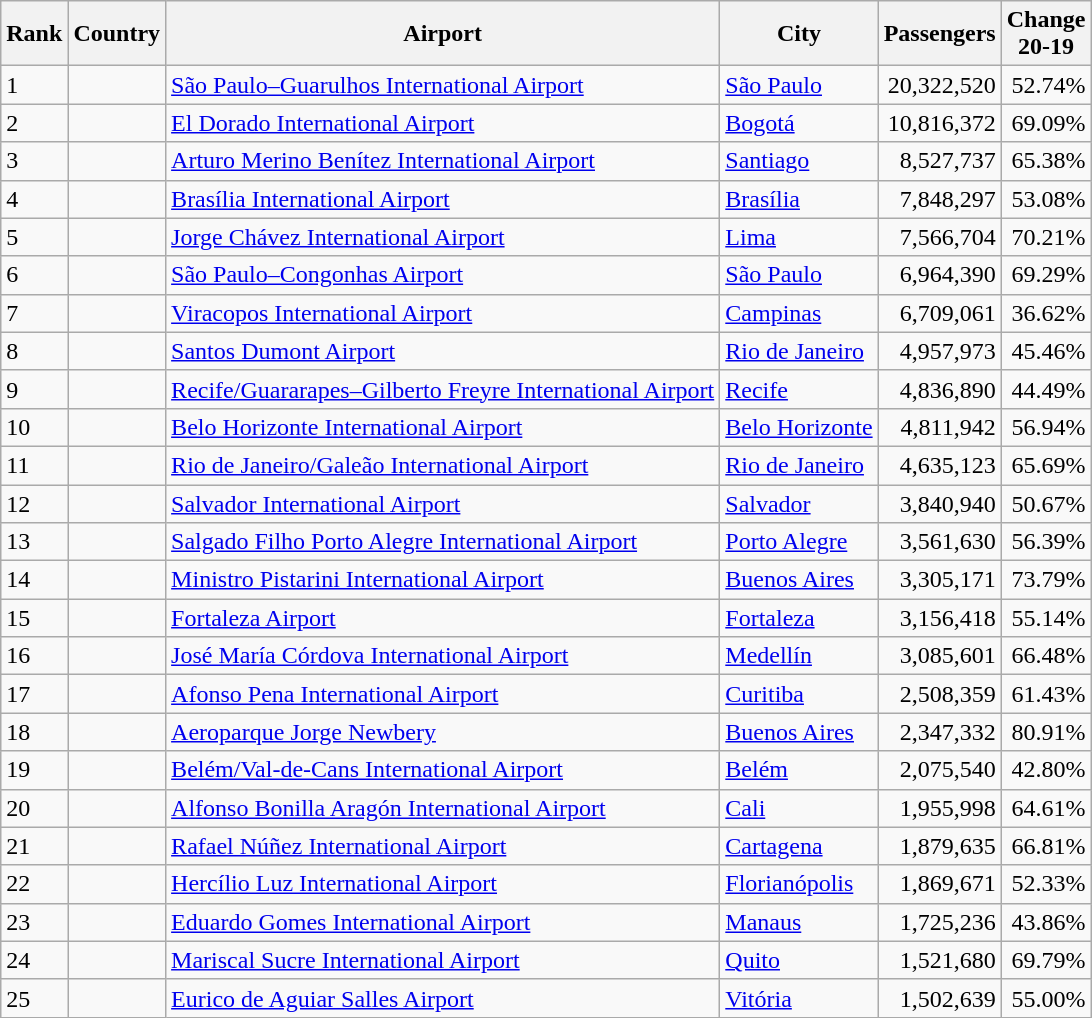<table class="wikitable sortable">
<tr>
<th>Rank</th>
<th>Country</th>
<th>Airport</th>
<th>City</th>
<th>Passengers</th>
<th>Change<br>20-19</th>
</tr>
<tr>
<td>1</td>
<td></td>
<td><a href='#'>São Paulo–Guarulhos International Airport</a></td>
<td><a href='#'>São Paulo</a></td>
<td align="right">20,322,520</td>
<td align="right">52.74%</td>
</tr>
<tr>
<td>2</td>
<td></td>
<td><a href='#'>El Dorado International Airport</a></td>
<td><a href='#'>Bogotá</a></td>
<td align="right">10,816,372</td>
<td align="right">69.09%</td>
</tr>
<tr>
<td>3</td>
<td></td>
<td><a href='#'>Arturo Merino Benítez International Airport</a></td>
<td><a href='#'>Santiago</a></td>
<td align="right">8,527,737</td>
<td align="right">65.38%</td>
</tr>
<tr>
<td>4</td>
<td></td>
<td><a href='#'>Brasília International Airport</a></td>
<td><a href='#'>Brasília</a></td>
<td align="right">7,848,297</td>
<td align="right">53.08%</td>
</tr>
<tr>
<td>5</td>
<td></td>
<td><a href='#'>Jorge Chávez International Airport</a></td>
<td><a href='#'>Lima</a></td>
<td align="right">7,566,704</td>
<td align="right">70.21%</td>
</tr>
<tr>
<td>6</td>
<td></td>
<td><a href='#'>São Paulo–Congonhas Airport</a></td>
<td><a href='#'>São Paulo</a></td>
<td align="right">6,964,390</td>
<td align="right">69.29%</td>
</tr>
<tr>
<td>7</td>
<td></td>
<td><a href='#'>Viracopos International Airport</a></td>
<td><a href='#'>Campinas</a></td>
<td align="right">6,709,061</td>
<td align="right">36.62%</td>
</tr>
<tr>
<td>8</td>
<td></td>
<td><a href='#'>Santos Dumont Airport</a></td>
<td><a href='#'>Rio de Janeiro</a></td>
<td align="right">4,957,973</td>
<td align="right">45.46%</td>
</tr>
<tr>
<td>9</td>
<td></td>
<td><a href='#'>Recife/Guararapes–Gilberto Freyre International Airport</a></td>
<td><a href='#'>Recife</a></td>
<td align="right">4,836,890</td>
<td align="right">44.49%</td>
</tr>
<tr>
<td>10</td>
<td></td>
<td><a href='#'>Belo Horizonte International Airport</a></td>
<td><a href='#'>Belo Horizonte</a></td>
<td align="right">4,811,942</td>
<td align="right">56.94%</td>
</tr>
<tr>
<td>11</td>
<td></td>
<td><a href='#'>Rio de Janeiro/Galeão International Airport</a></td>
<td><a href='#'>Rio de Janeiro</a></td>
<td align="right">4,635,123</td>
<td align="right">65.69%</td>
</tr>
<tr>
<td>12</td>
<td></td>
<td><a href='#'>Salvador International Airport</a></td>
<td><a href='#'>Salvador</a></td>
<td align="right">3,840,940</td>
<td align="right">50.67%</td>
</tr>
<tr>
<td>13</td>
<td></td>
<td><a href='#'>Salgado Filho Porto Alegre International Airport</a></td>
<td><a href='#'>Porto Alegre</a></td>
<td align="right">3,561,630</td>
<td align="right">56.39%</td>
</tr>
<tr>
<td>14</td>
<td></td>
<td><a href='#'>Ministro Pistarini International Airport</a></td>
<td><a href='#'>Buenos Aires</a></td>
<td align="right">3,305,171</td>
<td align="right">73.79%</td>
</tr>
<tr>
<td>15</td>
<td></td>
<td><a href='#'>Fortaleza Airport</a></td>
<td><a href='#'>Fortaleza</a></td>
<td align="right">3,156,418</td>
<td align="right">55.14%</td>
</tr>
<tr>
<td>16</td>
<td></td>
<td><a href='#'>José María Córdova International Airport</a></td>
<td><a href='#'>Medellín</a></td>
<td align="right">3,085,601</td>
<td align="right">66.48%</td>
</tr>
<tr>
<td>17</td>
<td></td>
<td><a href='#'>Afonso Pena International Airport</a></td>
<td><a href='#'>Curitiba</a></td>
<td align="right">2,508,359</td>
<td align="right">61.43%</td>
</tr>
<tr>
<td>18</td>
<td></td>
<td><a href='#'>Aeroparque Jorge Newbery</a></td>
<td><a href='#'>Buenos Aires</a></td>
<td align="right">2,347,332</td>
<td align="right">80.91%</td>
</tr>
<tr>
<td>19</td>
<td></td>
<td><a href='#'>Belém/Val-de-Cans International Airport</a></td>
<td><a href='#'>Belém</a></td>
<td align="right">2,075,540</td>
<td align="right">42.80%</td>
</tr>
<tr>
<td>20</td>
<td></td>
<td><a href='#'>Alfonso Bonilla Aragón International Airport</a></td>
<td><a href='#'>Cali</a></td>
<td align="right">1,955,998</td>
<td align="right">64.61%</td>
</tr>
<tr>
<td>21</td>
<td></td>
<td><a href='#'>Rafael Núñez International Airport</a></td>
<td><a href='#'>Cartagena</a></td>
<td align="right">1,879,635</td>
<td align="right">66.81%</td>
</tr>
<tr>
<td>22</td>
<td></td>
<td><a href='#'>Hercílio Luz International Airport</a></td>
<td><a href='#'>Florianópolis</a></td>
<td align="right">1,869,671</td>
<td align="right">52.33%</td>
</tr>
<tr>
<td>23</td>
<td></td>
<td><a href='#'>Eduardo Gomes International Airport</a></td>
<td><a href='#'>Manaus</a></td>
<td align="right">1,725,236</td>
<td align="right">43.86%</td>
</tr>
<tr>
<td>24</td>
<td></td>
<td><a href='#'>Mariscal Sucre International Airport</a></td>
<td><a href='#'>Quito</a></td>
<td align="right">1,521,680</td>
<td align="right">69.79%</td>
</tr>
<tr>
<td>25</td>
<td></td>
<td><a href='#'>Eurico de Aguiar Salles Airport</a></td>
<td><a href='#'>Vitória</a></td>
<td align="right">1,502,639</td>
<td align="right">55.00%</td>
</tr>
</table>
